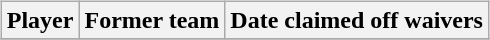<table cellspacing="10">
<tr>
<td valign="top"><br><table class="wikitable">
<tr>
<th>Player</th>
<th>Former team</th>
<th>Date claimed off waivers</th>
</tr>
<tr>
</tr>
</table>
</td>
</tr>
</table>
